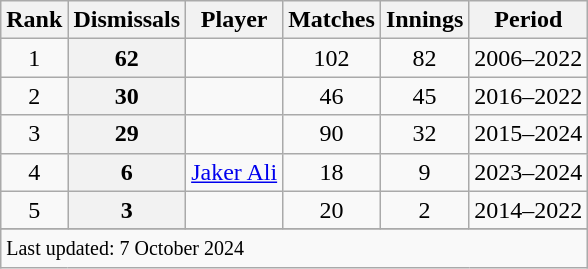<table class="wikitable plainrowheaders sortable">
<tr>
<th scope=col>Rank</th>
<th scope=col>Dismissals</th>
<th scope=col>Player</th>
<th scope=col>Matches</th>
<th scope=col>Innings</th>
<th scope=col>Period</th>
</tr>
<tr>
<td align=center>1</td>
<th scope=row style=text-align:center;>62</th>
<td></td>
<td align=center>102</td>
<td align=center>82</td>
<td>2006–2022</td>
</tr>
<tr>
<td align=center>2</td>
<th scope=row style=text-align:center;>30</th>
<td></td>
<td align=center>46</td>
<td align=center>45</td>
<td>2016–2022</td>
</tr>
<tr>
<td align=center>3</td>
<th scope=row style=text-align:center;>29</th>
<td></td>
<td align=center>90</td>
<td align="center">32</td>
<td>2015–2024</td>
</tr>
<tr>
<td align=center>4</td>
<th scope=row style=text-align:center;>6</th>
<td><a href='#'>Jaker Ali</a></td>
<td align=center>18</td>
<td align=center>9</td>
<td>2023–2024</td>
</tr>
<tr>
<td align="center">5</td>
<th scope="row" style="text-align:center;">3</th>
<td></td>
<td align=center>20</td>
<td align=center>2</td>
<td>2014–2022</td>
</tr>
<tr>
</tr>
<tr class=sortbottom>
<td colspan=6><small>Last updated: 7 October 2024</small></td>
</tr>
</table>
